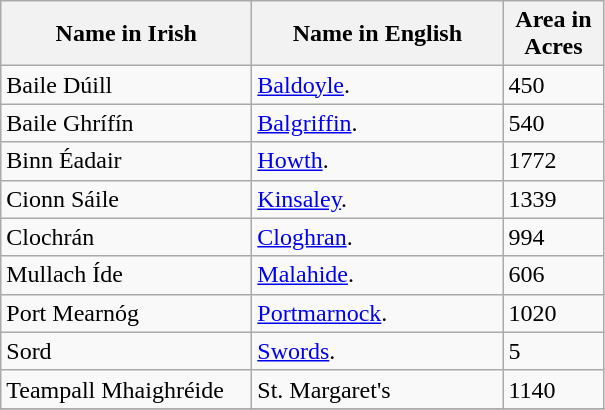<table class="wikitable">
<tr>
<th style="width:160px">Name in Irish</th>
<th style="width:160px">Name in English</th>
<th style="width:60px">Area in Acres</th>
</tr>
<tr>
<td>Baile Dúill</td>
<td><a href='#'>Baldoyle</a>.</td>
<td>450</td>
</tr>
<tr>
<td>Baile Ghrífín</td>
<td><a href='#'>Balgriffin</a>.</td>
<td>540</td>
</tr>
<tr>
<td>Binn Éadair</td>
<td><a href='#'>Howth</a>.</td>
<td>1772</td>
</tr>
<tr>
<td>Cionn Sáile</td>
<td><a href='#'>Kinsaley</a>.</td>
<td>1339</td>
</tr>
<tr>
<td>Clochrán</td>
<td><a href='#'>Cloghran</a>.</td>
<td>994</td>
</tr>
<tr>
<td>Mullach Íde</td>
<td><a href='#'>Malahide</a>.</td>
<td>606</td>
</tr>
<tr>
<td>Port Mearnóg</td>
<td><a href='#'>Portmarnock</a>.</td>
<td>1020</td>
</tr>
<tr>
<td>Sord</td>
<td><a href='#'>Swords</a>.</td>
<td>5</td>
</tr>
<tr>
<td>Teampall Mhaighréide</td>
<td>St. Margaret's</td>
<td>1140</td>
</tr>
<tr>
</tr>
</table>
